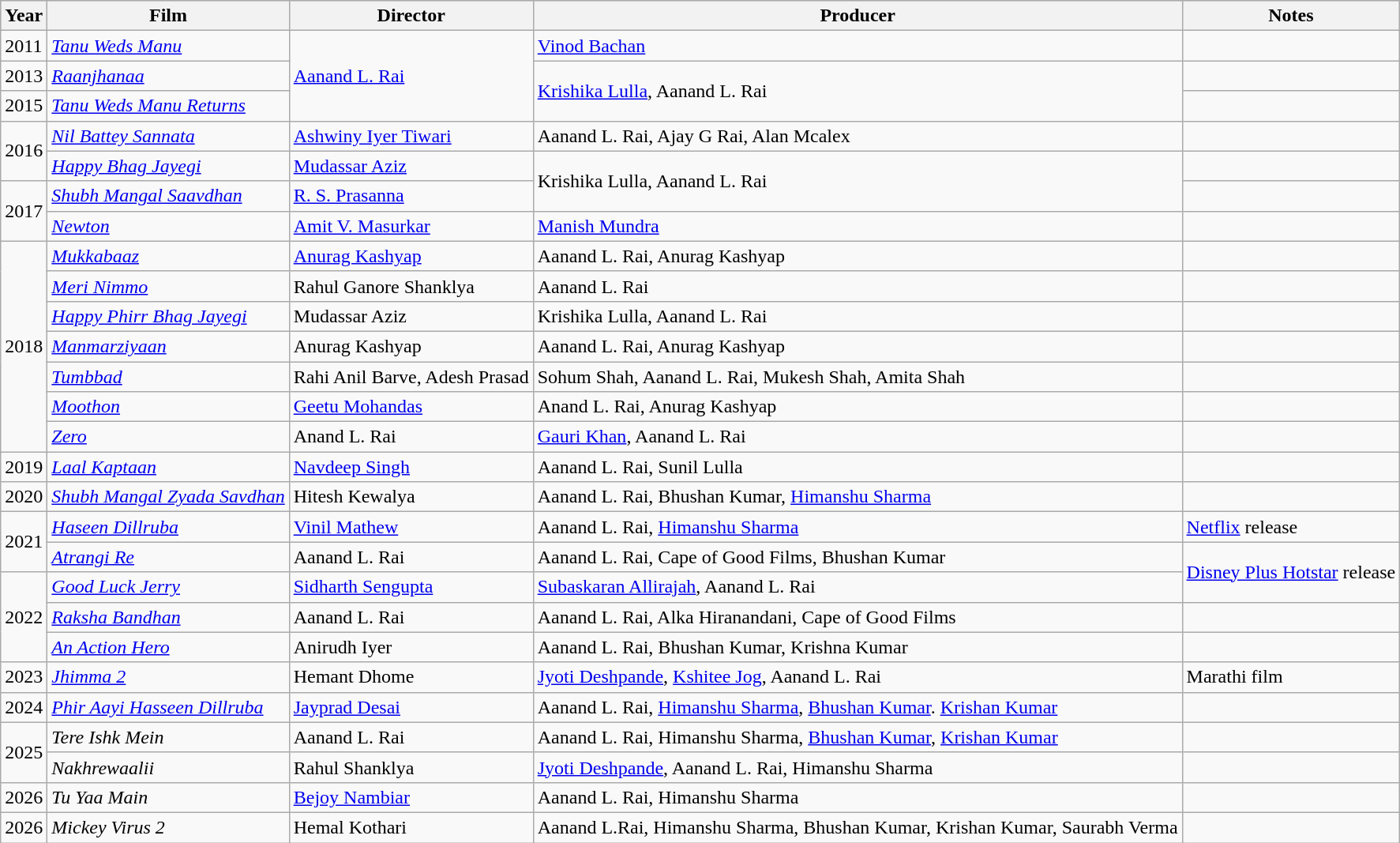<table class="wikitable">
<tr style="background:#ccc; text-align:center;">
<th>Year</th>
<th>Film</th>
<th>Director</th>
<th>Producer</th>
<th>Notes</th>
</tr>
<tr>
<td>2011</td>
<td><em><a href='#'>Tanu Weds Manu</a></em></td>
<td rowspan="3"><a href='#'>Aanand L. Rai</a></td>
<td><a href='#'>Vinod Bachan</a></td>
<td></td>
</tr>
<tr>
<td>2013</td>
<td><em><a href='#'>Raanjhanaa</a></em></td>
<td rowspan="2"><a href='#'>Krishika Lulla</a>, Aanand L. Rai</td>
<td></td>
</tr>
<tr>
<td>2015</td>
<td><em><a href='#'>Tanu Weds Manu Returns</a></em></td>
<td></td>
</tr>
<tr>
<td rowspan="2">2016</td>
<td><em><a href='#'>Nil Battey Sannata</a></em></td>
<td><a href='#'>Ashwiny Iyer Tiwari</a></td>
<td>Aanand L. Rai, Ajay G Rai, Alan Mcalex</td>
<td></td>
</tr>
<tr>
<td><em><a href='#'>Happy Bhag Jayegi</a></em></td>
<td><a href='#'>Mudassar Aziz</a></td>
<td rowspan="2">Krishika Lulla, Aanand L. Rai</td>
<td></td>
</tr>
<tr>
<td rowspan="2">2017</td>
<td><em><a href='#'>Shubh Mangal Saavdhan</a></em></td>
<td><a href='#'>R. S. Prasanna</a></td>
<td></td>
</tr>
<tr>
<td><em><a href='#'>Newton</a></em></td>
<td><a href='#'>Amit V. Masurkar</a></td>
<td><a href='#'>Manish Mundra</a></td>
<td></td>
</tr>
<tr>
<td rowspan="7">2018</td>
<td><em><a href='#'>Mukkabaaz</a></em></td>
<td><a href='#'>Anurag Kashyap</a></td>
<td>Aanand L. Rai, Anurag Kashyap</td>
<td></td>
</tr>
<tr>
<td><em><a href='#'>Meri Nimmo</a></em></td>
<td>Rahul Ganore Shanklya</td>
<td>Aanand L. Rai</td>
<td></td>
</tr>
<tr>
<td><em><a href='#'>Happy Phirr Bhag Jayegi</a></em></td>
<td>Mudassar Aziz</td>
<td>Krishika Lulla, Aanand L. Rai</td>
<td></td>
</tr>
<tr>
<td><em><a href='#'>Manmarziyaan</a></em></td>
<td>Anurag Kashyap</td>
<td>Aanand L. Rai, Anurag Kashyap</td>
<td></td>
</tr>
<tr>
<td><em><a href='#'>Tumbbad</a></em></td>
<td>Rahi Anil Barve, Adesh Prasad</td>
<td>Sohum Shah, Aanand L. Rai, Mukesh Shah, Amita Shah</td>
<td></td>
</tr>
<tr>
<td><em><a href='#'>Moothon</a></em></td>
<td><a href='#'>Geetu Mohandas</a></td>
<td>Anand L. Rai, Anurag Kashyap</td>
<td></td>
</tr>
<tr>
<td><a href='#'><em>Zero</em></a></td>
<td>Anand L. Rai</td>
<td><a href='#'>Gauri Khan</a>, Aanand L. Rai</td>
<td></td>
</tr>
<tr>
<td>2019</td>
<td><em><a href='#'>Laal Kaptaan</a></em></td>
<td><a href='#'>Navdeep Singh</a></td>
<td>Aanand L. Rai, Sunil Lulla</td>
<td></td>
</tr>
<tr>
<td>2020</td>
<td><em><a href='#'>Shubh Mangal Zyada Savdhan</a></em></td>
<td>Hitesh Kewalya</td>
<td>Aanand L. Rai, Bhushan Kumar, <a href='#'>Himanshu Sharma</a></td>
<td></td>
</tr>
<tr>
<td rowspan="2">2021</td>
<td><em><a href='#'>Haseen Dillruba</a></em></td>
<td><a href='#'>Vinil Mathew</a></td>
<td>Aanand L. Rai, <a href='#'>Himanshu Sharma</a></td>
<td><a href='#'>Netflix</a> release</td>
</tr>
<tr>
<td><em><a href='#'>Atrangi Re</a></em></td>
<td>Aanand L. Rai</td>
<td>Aanand L. Rai, Cape of Good Films, Bhushan Kumar</td>
<td rowspan=2><a href='#'>Disney Plus Hotstar</a> release</td>
</tr>
<tr>
<td rowspan="3">2022</td>
<td><em><a href='#'>Good Luck Jerry</a></em></td>
<td><a href='#'>Sidharth Sengupta</a></td>
<td><a href='#'>Subaskaran Allirajah</a>, Aanand L. Rai</td>
</tr>
<tr>
<td><em><a href='#'>Raksha Bandhan</a></em></td>
<td>Aanand L. Rai</td>
<td>Aanand L. Rai, Alka Hiranandani, Cape of Good Films</td>
<td></td>
</tr>
<tr>
<td><em> <a href='#'>An Action Hero</a></em></td>
<td>Anirudh Iyer</td>
<td>Aanand L. Rai, Bhushan Kumar, Krishna Kumar</td>
<td></td>
</tr>
<tr>
<td>2023</td>
<td><em><a href='#'>Jhimma 2</a></em></td>
<td>Hemant Dhome</td>
<td><a href='#'>Jyoti Deshpande</a>, <a href='#'>Kshitee Jog</a>, Aanand L. Rai</td>
<td>Marathi film</td>
</tr>
<tr>
<td>2024</td>
<td><em><a href='#'>Phir Aayi Hasseen Dillruba</a></em></td>
<td><a href='#'>Jayprad Desai</a></td>
<td>Aanand L. Rai, <a href='#'>Himanshu Sharma</a>, <a href='#'>Bhushan Kumar</a>. <a href='#'>Krishan Kumar</a></td>
<td></td>
</tr>
<tr>
<td rowspan="2">2025</td>
<td><em>Tere Ishk Mein</em></td>
<td>Aanand L. Rai</td>
<td>Aanand L. Rai, Himanshu Sharma, <a href='#'>Bhushan Kumar</a>, <a href='#'>Krishan Kumar</a></td>
<td></td>
</tr>
<tr>
<td><em>Nakhrewaalii</em></td>
<td>Rahul Shanklya</td>
<td><a href='#'>Jyoti Deshpande</a>, Aanand L. Rai, Himanshu Sharma</td>
<td></td>
</tr>
<tr>
<td>2026</td>
<td><em>Tu Yaa Main</em></td>
<td><a href='#'>Bejoy Nambiar</a></td>
<td>Aanand L. Rai, Himanshu Sharma</td>
<td></td>
</tr>
<tr>
<td>2026</td>
<td><em>Mickey Virus 2</em></td>
<td>Hemal Kothari</td>
<td>Aanand L.Rai, Himanshu Sharma, Bhushan Kumar, Krishan Kumar, Saurabh Verma</td>
<td></td>
</tr>
</table>
